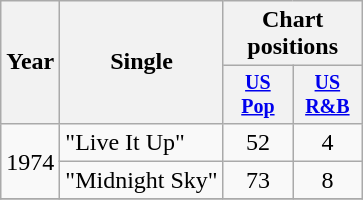<table class="wikitable" style="text-align:center;">
<tr>
<th rowspan="2">Year</th>
<th rowspan="2">Single</th>
<th colspan="2">Chart positions</th>
</tr>
<tr style="font-size:smaller;">
<th width="40"><a href='#'>US<br>Pop</a></th>
<th width="40"><a href='#'>US<br>R&B</a></th>
</tr>
<tr>
<td rowspan="2">1974</td>
<td align="left">"Live It Up"</td>
<td>52</td>
<td>4</td>
</tr>
<tr>
<td align="left">"Midnight Sky"</td>
<td>73</td>
<td>8</td>
</tr>
<tr>
</tr>
</table>
